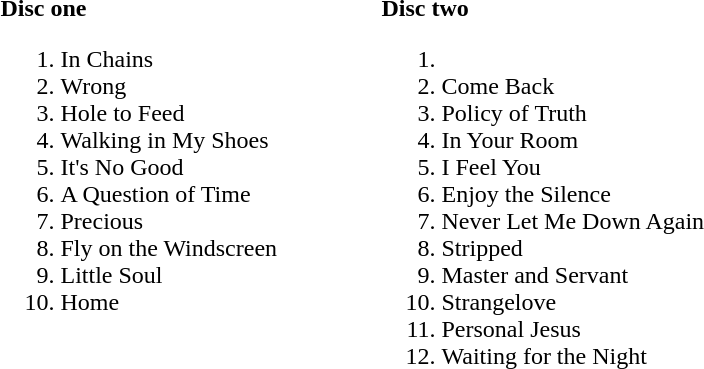<table>
<tr>
<td width=250 valign=top><br><strong>Disc one</strong><ol><li>In Chains</li><li>Wrong</li><li>Hole to Feed</li><li>Walking in My Shoes</li><li>It's No Good</li><li>A Question of Time</li><li>Precious</li><li>Fly on the Windscreen</li><li>Little Soul</li><li>Home</li></ol></td>
<td width=250 valign=top><br><strong>Disc two</strong><ol><li><li>Come Back</li><li>Policy of Truth</li><li>In Your Room</li><li>I Feel You</li><li>Enjoy the Silence</li><li>Never Let Me Down Again</li><li>Stripped</li><li>Master and Servant</li><li>Strangelove</li><li>Personal Jesus</li><li>Waiting for the Night</li></ol></td>
</tr>
</table>
